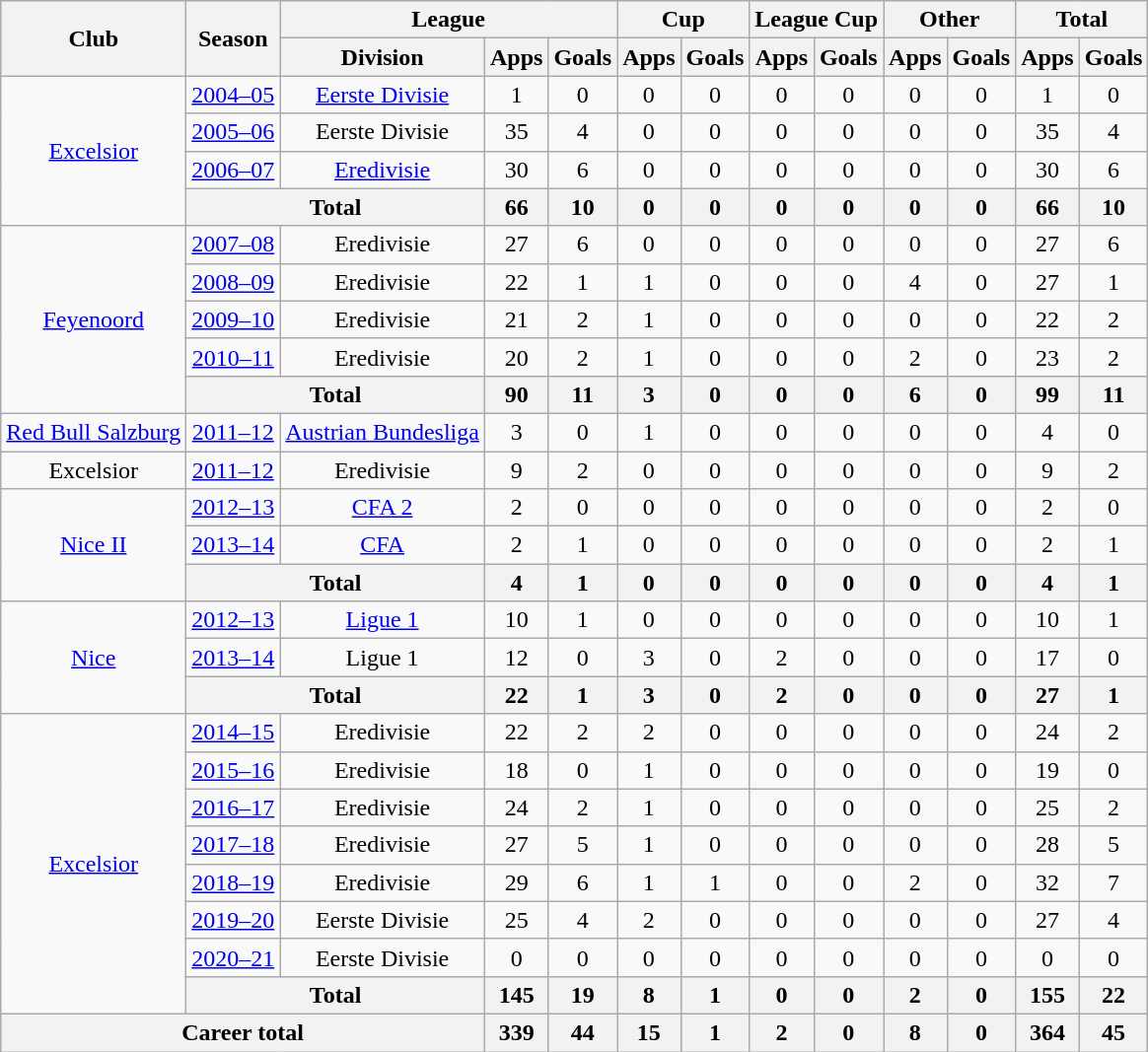<table class="wikitable" style="text-align: center">
<tr>
<th rowspan="2">Club</th>
<th rowspan="2">Season</th>
<th colspan="3">League</th>
<th colspan="2">Cup</th>
<th colspan="2">League Cup</th>
<th colspan="2">Other</th>
<th colspan="2">Total</th>
</tr>
<tr>
<th>Division</th>
<th>Apps</th>
<th>Goals</th>
<th>Apps</th>
<th>Goals</th>
<th>Apps</th>
<th>Goals</th>
<th>Apps</th>
<th>Goals</th>
<th>Apps</th>
<th>Goals</th>
</tr>
<tr>
<td rowspan="4"><a href='#'>Excelsior</a></td>
<td><a href='#'>2004–05</a></td>
<td><a href='#'>Eerste Divisie</a></td>
<td>1</td>
<td>0</td>
<td>0</td>
<td>0</td>
<td>0</td>
<td>0</td>
<td>0</td>
<td>0</td>
<td>1</td>
<td>0</td>
</tr>
<tr>
<td><a href='#'>2005–06</a></td>
<td>Eerste Divisie</td>
<td>35</td>
<td>4</td>
<td>0</td>
<td>0</td>
<td>0</td>
<td>0</td>
<td>0</td>
<td>0</td>
<td>35</td>
<td>4</td>
</tr>
<tr>
<td><a href='#'>2006–07</a></td>
<td><a href='#'>Eredivisie</a></td>
<td>30</td>
<td>6</td>
<td>0</td>
<td>0</td>
<td>0</td>
<td>0</td>
<td>0</td>
<td>0</td>
<td>30</td>
<td>6</td>
</tr>
<tr>
<th colspan="2">Total</th>
<th>66</th>
<th>10</th>
<th>0</th>
<th>0</th>
<th>0</th>
<th>0</th>
<th>0</th>
<th>0</th>
<th>66</th>
<th>10</th>
</tr>
<tr>
<td rowspan="5"><a href='#'>Feyenoord</a></td>
<td><a href='#'>2007–08</a></td>
<td>Eredivisie</td>
<td>27</td>
<td>6</td>
<td>0</td>
<td>0</td>
<td>0</td>
<td>0</td>
<td>0</td>
<td>0</td>
<td>27</td>
<td>6</td>
</tr>
<tr>
<td><a href='#'>2008–09</a></td>
<td>Eredivisie</td>
<td>22</td>
<td>1</td>
<td>1</td>
<td>0</td>
<td>0</td>
<td>0</td>
<td>4</td>
<td>0</td>
<td>27</td>
<td>1</td>
</tr>
<tr>
<td><a href='#'>2009–10</a></td>
<td>Eredivisie</td>
<td>21</td>
<td>2</td>
<td>1</td>
<td>0</td>
<td>0</td>
<td>0</td>
<td>0</td>
<td>0</td>
<td>22</td>
<td>2</td>
</tr>
<tr>
<td><a href='#'>2010–11</a></td>
<td>Eredivisie</td>
<td>20</td>
<td>2</td>
<td>1</td>
<td>0</td>
<td>0</td>
<td>0</td>
<td>2</td>
<td>0</td>
<td>23</td>
<td>2</td>
</tr>
<tr>
<th colspan="2">Total</th>
<th>90</th>
<th>11</th>
<th>3</th>
<th>0</th>
<th>0</th>
<th>0</th>
<th>6</th>
<th>0</th>
<th>99</th>
<th>11</th>
</tr>
<tr>
<td><a href='#'>Red Bull Salzburg</a></td>
<td><a href='#'>2011–12</a></td>
<td><a href='#'>Austrian Bundesliga</a></td>
<td>3</td>
<td>0</td>
<td>1</td>
<td>0</td>
<td>0</td>
<td>0</td>
<td>0</td>
<td>0</td>
<td>4</td>
<td>0</td>
</tr>
<tr>
<td>Excelsior</td>
<td><a href='#'>2011–12</a></td>
<td>Eredivisie</td>
<td>9</td>
<td>2</td>
<td>0</td>
<td>0</td>
<td>0</td>
<td>0</td>
<td>0</td>
<td>0</td>
<td>9</td>
<td>2</td>
</tr>
<tr>
<td rowspan="3"><a href='#'>Nice II</a></td>
<td><a href='#'>2012–13</a></td>
<td><a href='#'>CFA 2</a></td>
<td>2</td>
<td>0</td>
<td>0</td>
<td>0</td>
<td>0</td>
<td>0</td>
<td>0</td>
<td>0</td>
<td>2</td>
<td>0</td>
</tr>
<tr>
<td><a href='#'>2013–14</a></td>
<td><a href='#'>CFA</a></td>
<td>2</td>
<td>1</td>
<td>0</td>
<td>0</td>
<td>0</td>
<td>0</td>
<td>0</td>
<td>0</td>
<td>2</td>
<td>1</td>
</tr>
<tr>
<th colspan="2">Total</th>
<th>4</th>
<th>1</th>
<th>0</th>
<th>0</th>
<th>0</th>
<th>0</th>
<th>0</th>
<th>0</th>
<th>4</th>
<th>1</th>
</tr>
<tr>
<td rowspan="3"><a href='#'>Nice</a></td>
<td><a href='#'>2012–13</a></td>
<td><a href='#'>Ligue 1</a></td>
<td>10</td>
<td>1</td>
<td>0</td>
<td>0</td>
<td>0</td>
<td>0</td>
<td>0</td>
<td>0</td>
<td>10</td>
<td>1</td>
</tr>
<tr>
<td><a href='#'>2013–14</a></td>
<td>Ligue 1</td>
<td>12</td>
<td>0</td>
<td>3</td>
<td>0</td>
<td>2</td>
<td>0</td>
<td>0</td>
<td>0</td>
<td>17</td>
<td>0</td>
</tr>
<tr>
<th colspan="2">Total</th>
<th>22</th>
<th>1</th>
<th>3</th>
<th>0</th>
<th>2</th>
<th>0</th>
<th>0</th>
<th>0</th>
<th>27</th>
<th>1</th>
</tr>
<tr>
<td rowspan="8"><a href='#'>Excelsior</a></td>
<td><a href='#'>2014–15</a></td>
<td>Eredivisie</td>
<td>22</td>
<td>2</td>
<td>2</td>
<td>0</td>
<td>0</td>
<td>0</td>
<td>0</td>
<td>0</td>
<td>24</td>
<td>2</td>
</tr>
<tr>
<td><a href='#'>2015–16</a></td>
<td>Eredivisie</td>
<td>18</td>
<td>0</td>
<td>1</td>
<td>0</td>
<td>0</td>
<td>0</td>
<td>0</td>
<td>0</td>
<td>19</td>
<td>0</td>
</tr>
<tr>
<td><a href='#'>2016–17</a></td>
<td>Eredivisie</td>
<td>24</td>
<td>2</td>
<td>1</td>
<td>0</td>
<td>0</td>
<td>0</td>
<td>0</td>
<td>0</td>
<td>25</td>
<td>2</td>
</tr>
<tr>
<td><a href='#'>2017–18</a></td>
<td>Eredivisie</td>
<td>27</td>
<td>5</td>
<td>1</td>
<td>0</td>
<td>0</td>
<td>0</td>
<td>0</td>
<td>0</td>
<td>28</td>
<td>5</td>
</tr>
<tr>
<td><a href='#'>2018–19</a></td>
<td>Eredivisie</td>
<td>29</td>
<td>6</td>
<td>1</td>
<td>1</td>
<td>0</td>
<td>0</td>
<td>2</td>
<td>0</td>
<td>32</td>
<td>7</td>
</tr>
<tr>
<td><a href='#'>2019–20</a></td>
<td>Eerste Divisie</td>
<td>25</td>
<td>4</td>
<td>2</td>
<td>0</td>
<td>0</td>
<td>0</td>
<td>0</td>
<td>0</td>
<td>27</td>
<td>4</td>
</tr>
<tr>
<td><a href='#'>2020–21</a></td>
<td>Eerste Divisie</td>
<td>0</td>
<td>0</td>
<td>0</td>
<td>0</td>
<td>0</td>
<td>0</td>
<td>0</td>
<td>0</td>
<td>0</td>
<td>0</td>
</tr>
<tr>
<th colspan="2">Total</th>
<th>145</th>
<th>19</th>
<th>8</th>
<th>1</th>
<th>0</th>
<th>0</th>
<th>2</th>
<th>0</th>
<th>155</th>
<th>22</th>
</tr>
<tr>
<th colspan="3">Career total</th>
<th>339</th>
<th>44</th>
<th>15</th>
<th>1</th>
<th>2</th>
<th>0</th>
<th>8</th>
<th>0</th>
<th>364</th>
<th>45</th>
</tr>
</table>
